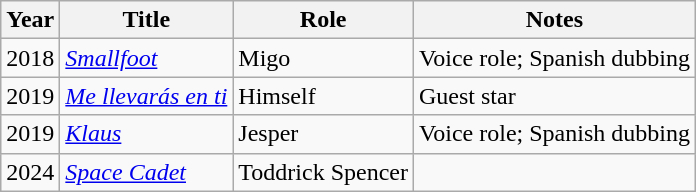<table class="wikitable sortable">
<tr>
<th>Year</th>
<th>Title</th>
<th>Role</th>
<th>Notes</th>
</tr>
<tr>
<td>2018</td>
<td><em><a href='#'>Smallfoot</a></em></td>
<td>Migo</td>
<td>Voice role; Spanish dubbing</td>
</tr>
<tr>
<td>2019</td>
<td><em><a href='#'>Me llevarás en ti</a></em></td>
<td>Himself</td>
<td>Guest star</td>
</tr>
<tr>
<td>2019</td>
<td><em><a href='#'>Klaus</a></em></td>
<td>Jesper</td>
<td>Voice role; Spanish dubbing</td>
</tr>
<tr>
<td>2024</td>
<td><em><a href='#'>Space Cadet</a></em></td>
<td>Toddrick Spencer</td>
<td></td>
</tr>
</table>
